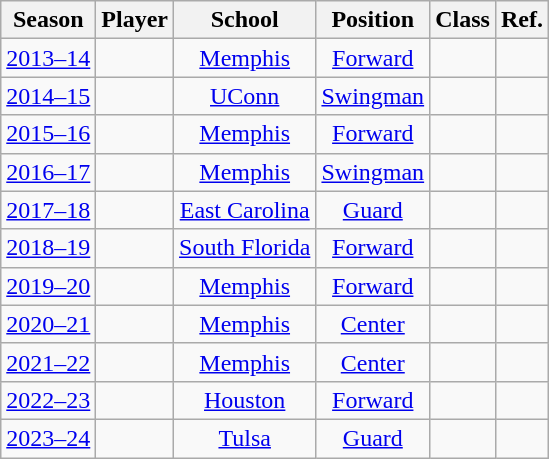<table class="wikitable sortable">
<tr>
<th>Season</th>
<th>Player</th>
<th>School</th>
<th>Position</th>
<th class="unsortable">Class</th>
<th class="unsortable">Ref.</th>
</tr>
<tr align=center>
<td><a href='#'>2013–14</a></td>
<td></td>
<td><a href='#'>Memphis</a></td>
<td><a href='#'>Forward</a></td>
<td></td>
<td></td>
</tr>
<tr align=center>
<td><a href='#'>2014–15</a></td>
<td></td>
<td><a href='#'>UConn</a></td>
<td><a href='#'>Swingman</a></td>
<td></td>
<td></td>
</tr>
<tr align=center>
<td><a href='#'>2015–16</a></td>
<td></td>
<td><a href='#'>Memphis</a></td>
<td><a href='#'>Forward</a></td>
<td></td>
<td></td>
</tr>
<tr align=center>
<td><a href='#'>2016–17</a></td>
<td></td>
<td><a href='#'>Memphis</a></td>
<td><a href='#'>Swingman</a></td>
<td></td>
<td></td>
</tr>
<tr align=center>
<td><a href='#'>2017–18</a></td>
<td></td>
<td><a href='#'>East Carolina</a></td>
<td><a href='#'>Guard</a></td>
<td></td>
<td></td>
</tr>
<tr align=center>
<td><a href='#'>2018–19</a></td>
<td></td>
<td><a href='#'>South Florida</a></td>
<td><a href='#'>Forward</a></td>
<td></td>
<td></td>
</tr>
<tr align=center>
<td><a href='#'>2019–20</a></td>
<td></td>
<td><a href='#'>Memphis</a></td>
<td><a href='#'>Forward</a></td>
<td></td>
<td></td>
</tr>
<tr align=center>
<td><a href='#'>2020–21</a></td>
<td></td>
<td><a href='#'>Memphis</a></td>
<td><a href='#'>Center</a></td>
<td></td>
<td></td>
</tr>
<tr align=center>
<td><a href='#'>2021–22</a></td>
<td></td>
<td><a href='#'>Memphis</a></td>
<td><a href='#'>Center</a></td>
<td></td>
<td></td>
</tr>
<tr align=center>
<td><a href='#'>2022–23</a></td>
<td></td>
<td><a href='#'>Houston</a></td>
<td><a href='#'>Forward</a></td>
<td></td>
<td></td>
</tr>
<tr align=center>
<td><a href='#'>2023–24</a></td>
<td></td>
<td><a href='#'>Tulsa</a></td>
<td><a href='#'>Guard</a></td>
<td></td>
<td></td>
</tr>
</table>
